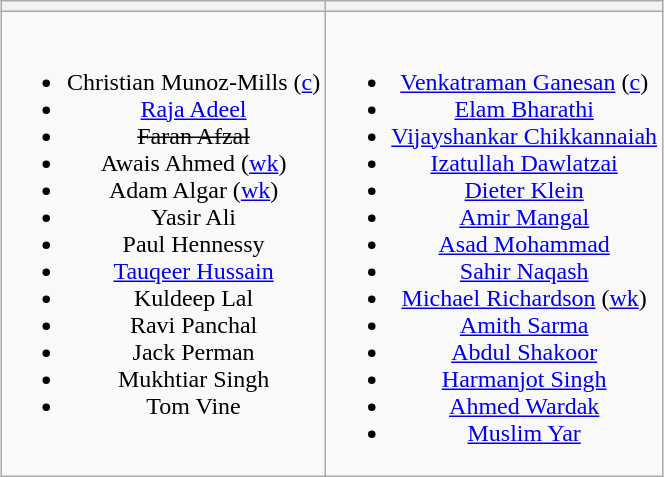<table class="wikitable" style="text-align:center; margin:auto">
<tr>
<th></th>
<th></th>
</tr>
<tr style="vertical-align:top">
<td><br><ul><li>Christian Munoz-Mills (<a href='#'>c</a>)</li><li><a href='#'>Raja Adeel</a></li><li><s>Faran Afzal</s></li><li>Awais Ahmed (<a href='#'>wk</a>)</li><li>Adam Algar (<a href='#'>wk</a>)</li><li>Yasir Ali</li><li>Paul Hennessy</li><li><a href='#'>Tauqeer Hussain</a></li><li>Kuldeep Lal</li><li>Ravi Panchal</li><li>Jack Perman</li><li>Mukhtiar Singh</li><li>Tom Vine</li></ul></td>
<td><br><ul><li><a href='#'>Venkatraman Ganesan</a> (<a href='#'>c</a>)</li><li><a href='#'>Elam Bharathi</a></li><li><a href='#'>Vijayshankar Chikkannaiah</a></li><li><a href='#'>Izatullah Dawlatzai</a></li><li><a href='#'>Dieter Klein</a></li><li><a href='#'>Amir Mangal</a></li><li><a href='#'>Asad Mohammad</a></li><li><a href='#'>Sahir Naqash</a></li><li><a href='#'>Michael Richardson</a> (<a href='#'>wk</a>)</li><li><a href='#'>Amith Sarma</a></li><li><a href='#'>Abdul Shakoor</a></li><li><a href='#'>Harmanjot Singh</a></li><li><a href='#'>Ahmed Wardak</a></li><li><a href='#'>Muslim Yar</a></li></ul></td>
</tr>
</table>
